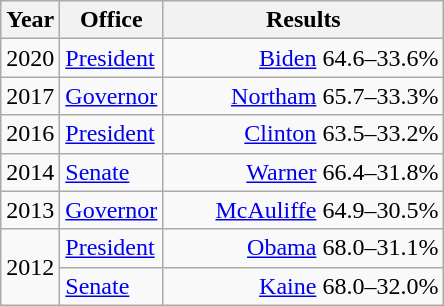<table class=wikitable>
<tr>
<th width="30">Year</th>
<th width="60">Office</th>
<th width="180">Results</th>
</tr>
<tr>
<td>2020</td>
<td><a href='#'>President</a></td>
<td align="right" ><a href='#'>Biden</a> 64.6–33.6%</td>
</tr>
<tr>
<td>2017</td>
<td><a href='#'>Governor</a></td>
<td align="right" ><a href='#'>Northam</a> 65.7–33.3%</td>
</tr>
<tr>
<td>2016</td>
<td><a href='#'>President</a></td>
<td align="right" ><a href='#'>Clinton</a> 63.5–33.2%</td>
</tr>
<tr>
<td>2014</td>
<td><a href='#'>Senate</a></td>
<td align="right" ><a href='#'>Warner</a> 66.4–31.8%</td>
</tr>
<tr>
<td>2013</td>
<td><a href='#'>Governor</a></td>
<td align="right" ><a href='#'>McAuliffe</a> 64.9–30.5%</td>
</tr>
<tr>
<td rowspan="2">2012</td>
<td><a href='#'>President</a></td>
<td align="right" ><a href='#'>Obama</a> 68.0–31.1%</td>
</tr>
<tr>
<td><a href='#'>Senate</a></td>
<td align="right" ><a href='#'>Kaine</a> 68.0–32.0%</td>
</tr>
</table>
